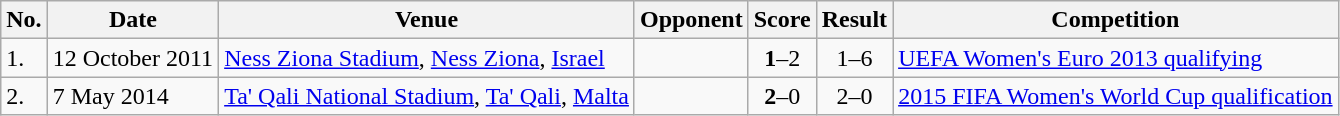<table class="wikitable">
<tr>
<th>No.</th>
<th>Date</th>
<th>Venue</th>
<th>Opponent</th>
<th>Score</th>
<th>Result</th>
<th>Competition</th>
</tr>
<tr>
<td>1.</td>
<td>12 October 2011</td>
<td><a href='#'>Ness Ziona Stadium</a>, <a href='#'>Ness Ziona</a>, <a href='#'>Israel</a></td>
<td></td>
<td align=center><strong>1</strong>–2</td>
<td align=center>1–6</td>
<td><a href='#'>UEFA Women's Euro 2013 qualifying</a></td>
</tr>
<tr>
<td>2.</td>
<td>7 May 2014</td>
<td><a href='#'>Ta' Qali National Stadium</a>, <a href='#'>Ta' Qali</a>, <a href='#'>Malta</a></td>
<td></td>
<td align=center><strong>2</strong>–0</td>
<td align=center>2–0</td>
<td><a href='#'>2015 FIFA Women's World Cup qualification</a></td>
</tr>
</table>
